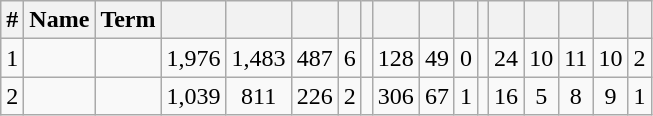<table class="wikitable sortable" style="text-align:center;">
<tr>
<th scope="col">#</th>
<th scope="col">Name</th>
<th scope="col">Term</th>
<th scope="col"></th>
<th scope="col"></th>
<th scope="col"></th>
<th scope="col"></th>
<th scope="col"></th>
<th scope="col"></th>
<th scope="col"></th>
<th scope="col"></th>
<th scope="col"></th>
<th scope="col"></th>
<th scope="col"></th>
<th scope="col"></th>
<th scope="col"></th>
<th scope="col"></th>
</tr>
<tr>
<td scope="row">1</td>
<td></td>
<td></td>
<td>1,976</td>
<td>1,483</td>
<td>487</td>
<td>6</td>
<td></td>
<td>128</td>
<td>49</td>
<td>0</td>
<td></td>
<td>24</td>
<td>10</td>
<td>11</td>
<td>10</td>
<td>2</td>
</tr>
<tr>
<td scope="row">2</td>
<td></td>
<td></td>
<td>1,039</td>
<td>811</td>
<td>226</td>
<td>2</td>
<td></td>
<td>306</td>
<td>67</td>
<td>1</td>
<td></td>
<td>16</td>
<td>5</td>
<td>8</td>
<td>9</td>
<td>1</td>
</tr>
</table>
